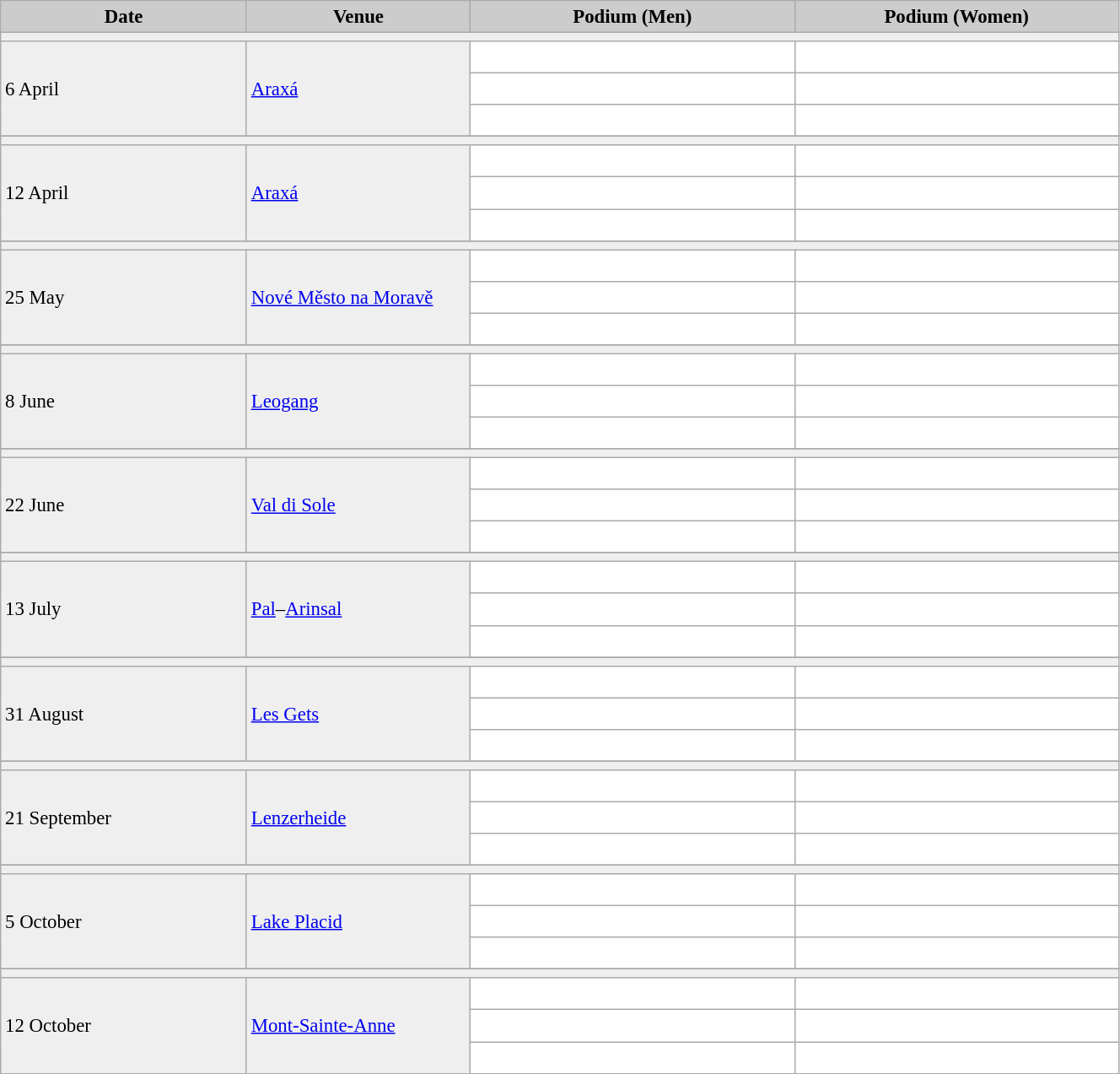<table class="wikitable" width=70% bgcolor="#f7f8ff" cellpadding="3" cellspacing="0" border="1" style="font-size: 95%; border: gray solid 1px; border-collapse: collapse;">
<tr bgcolor="#CCCCCC">
<td align="center"><strong>Date</strong></td>
<td width=20% align="center"><strong>Venue</strong></td>
<td width=29% align="center"><strong>Podium (Men)</strong></td>
<td width=29% align="center"><strong>Podium (Women)</strong></td>
</tr>
<tr bgcolor="#EFEFEF">
<td colspan=4></td>
</tr>
<tr bgcolor="#EFEFEF">
<td rowspan=3>6 April</td>
<td rowspan=3> <a href='#'>Araxá</a></td>
<td bgcolor="#ffffff">   </td>
<td bgcolor="#ffffff">   </td>
</tr>
<tr>
<td bgcolor="#ffffff">   </td>
<td bgcolor="#ffffff">   </td>
</tr>
<tr>
<td bgcolor="#ffffff">   </td>
<td bgcolor="#ffffff">   </td>
</tr>
<tr>
</tr>
<tr bgcolor="#EFEFEF">
<td colspan=4></td>
</tr>
<tr bgcolor="#EFEFEF">
<td rowspan=3>12 April</td>
<td rowspan=3> <a href='#'>Araxá</a></td>
<td bgcolor="#ffffff">   </td>
<td bgcolor="#ffffff">   </td>
</tr>
<tr>
<td bgcolor="#ffffff">   </td>
<td bgcolor="#ffffff">   </td>
</tr>
<tr>
<td bgcolor="#ffffff">   </td>
<td bgcolor="#ffffff">   </td>
</tr>
<tr>
</tr>
<tr bgcolor="#EFEFEF">
<td colspan=4></td>
</tr>
<tr bgcolor="#EFEFEF">
<td rowspan=3>25 May</td>
<td nowrap rowspan=3> <a href='#'>Nové Město na Moravě</a></td>
<td bgcolor="#ffffff">   </td>
<td bgcolor="#ffffff">   </td>
</tr>
<tr>
<td bgcolor="#ffffff">   </td>
<td bgcolor="#ffffff">   </td>
</tr>
<tr>
<td bgcolor="#ffffff">   </td>
<td bgcolor="#ffffff">   </td>
</tr>
<tr>
</tr>
<tr bgcolor="#EFEFEF">
<td colspan=4></td>
</tr>
<tr bgcolor="#EFEFEF">
<td rowspan=3>8 June</td>
<td nowrap rowspan=3> <a href='#'>Leogang</a></td>
<td bgcolor="#ffffff">   </td>
<td bgcolor="#ffffff">   </td>
</tr>
<tr>
<td bgcolor="#ffffff">   </td>
<td bgcolor="#ffffff">   </td>
</tr>
<tr>
<td bgcolor="#ffffff">   </td>
<td bgcolor="#ffffff">   </td>
</tr>
<tr>
</tr>
<tr bgcolor="#EFEFEF">
<td colspan=4></td>
</tr>
<tr bgcolor="#EFEFEF">
<td rowspan=3>22 June</td>
<td rowspan=3> <a href='#'>Val di Sole</a></td>
<td bgcolor="#ffffff">   </td>
<td bgcolor="#ffffff">   </td>
</tr>
<tr>
<td bgcolor="#ffffff">   </td>
<td bgcolor="#ffffff">   </td>
</tr>
<tr>
<td bgcolor="#ffffff">   </td>
<td bgcolor="#ffffff">   </td>
</tr>
<tr>
</tr>
<tr bgcolor="#EFEFEF">
<td colspan=4></td>
</tr>
<tr bgcolor="#EFEFEF">
<td rowspan=3>13 July</td>
<td rowspan=3> <a href='#'>Pal</a>–<a href='#'>Arinsal</a></td>
<td bgcolor="#ffffff">   </td>
<td bgcolor="#ffffff">   </td>
</tr>
<tr>
<td bgcolor="#ffffff">   </td>
<td bgcolor="#ffffff">   </td>
</tr>
<tr>
<td bgcolor="#ffffff">   </td>
<td bgcolor="#ffffff">   </td>
</tr>
<tr>
</tr>
<tr bgcolor="#EFEFEF">
<td colspan=4></td>
</tr>
<tr bgcolor="#EFEFEF">
<td rowspan=3>31 August</td>
<td rowspan=3> <a href='#'>Les Gets</a></td>
<td bgcolor="#ffffff">   </td>
<td bgcolor="#ffffff">   </td>
</tr>
<tr>
<td bgcolor="#ffffff">   </td>
<td bgcolor="#ffffff">   </td>
</tr>
<tr>
<td bgcolor="#ffffff">   </td>
<td bgcolor="#ffffff">   </td>
</tr>
<tr>
</tr>
<tr bgcolor="#EFEFEF">
<td colspan=4></td>
</tr>
<tr bgcolor="#EFEFEF">
<td rowspan=3>21 September</td>
<td rowspan=3> <a href='#'>Lenzerheide</a></td>
<td bgcolor="#ffffff">   </td>
<td bgcolor="#ffffff">   </td>
</tr>
<tr>
<td bgcolor="#ffffff">   </td>
<td bgcolor="#ffffff">   </td>
</tr>
<tr>
<td bgcolor="#ffffff">   </td>
<td bgcolor="#ffffff">   </td>
</tr>
<tr>
</tr>
<tr bgcolor="#EFEFEF">
<td colspan=4></td>
</tr>
<tr bgcolor="#EFEFEF">
<td rowspan=3>5 October</td>
<td rowspan=3> <a href='#'>Lake Placid</a></td>
<td bgcolor="#ffffff">   </td>
<td bgcolor="#ffffff">   </td>
</tr>
<tr>
<td bgcolor="#ffffff">   </td>
<td bgcolor="#ffffff">   </td>
</tr>
<tr>
<td bgcolor="#ffffff">   </td>
<td bgcolor="#ffffff">   </td>
</tr>
<tr>
</tr>
<tr bgcolor="#EFEFEF">
<td colspan=4></td>
</tr>
<tr bgcolor="#EFEFEF">
<td rowspan=3>12 October</td>
<td rowspan=3> <a href='#'>Mont-Sainte-Anne</a></td>
<td bgcolor="#ffffff">   </td>
<td bgcolor="#ffffff">   </td>
</tr>
<tr>
<td bgcolor="#ffffff">   </td>
<td bgcolor="#ffffff">   </td>
</tr>
<tr>
<td bgcolor="#ffffff">   </td>
<td bgcolor="#ffffff">   </td>
</tr>
</table>
